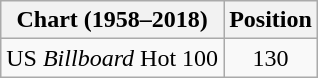<table class="wikitable plainrowheaders">
<tr>
<th>Chart (1958–2018)</th>
<th>Position</th>
</tr>
<tr>
<td>US <em>Billboard</em> Hot 100</td>
<td style="text-align:center;">130</td>
</tr>
</table>
